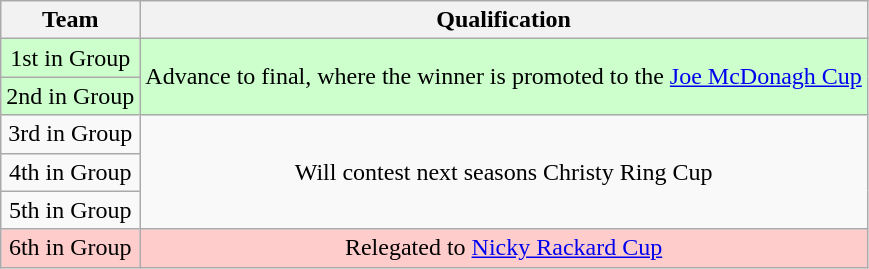<table class="wikitable" style="text-align:center">
<tr>
<th>Team</th>
<th>Qualification</th>
</tr>
<tr style="background:#ccffcc">
<td>1st in Group</td>
<td rowspan="2">Advance to final, where the winner is promoted to the <a href='#'>Joe McDonagh Cup</a></td>
</tr>
<tr style="background:#ccffcc">
<td>2nd in Group</td>
</tr>
<tr>
<td>3rd in Group</td>
<td rowspan="3">Will contest next seasons Christy Ring Cup</td>
</tr>
<tr>
<td>4th in Group</td>
</tr>
<tr>
<td>5th in Group</td>
</tr>
<tr style="background:#ffcccc">
<td>6th in Group</td>
<td>Relegated to <a href='#'>Nicky Rackard Cup</a></td>
</tr>
</table>
